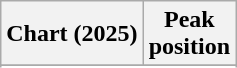<table class="wikitable sortable plainrowheaders" style="text-align:center">
<tr>
<th scope="col">Chart (2025)</th>
<th scope="col">Peak<br>position</th>
</tr>
<tr>
</tr>
<tr>
</tr>
<tr>
</tr>
<tr>
</tr>
</table>
